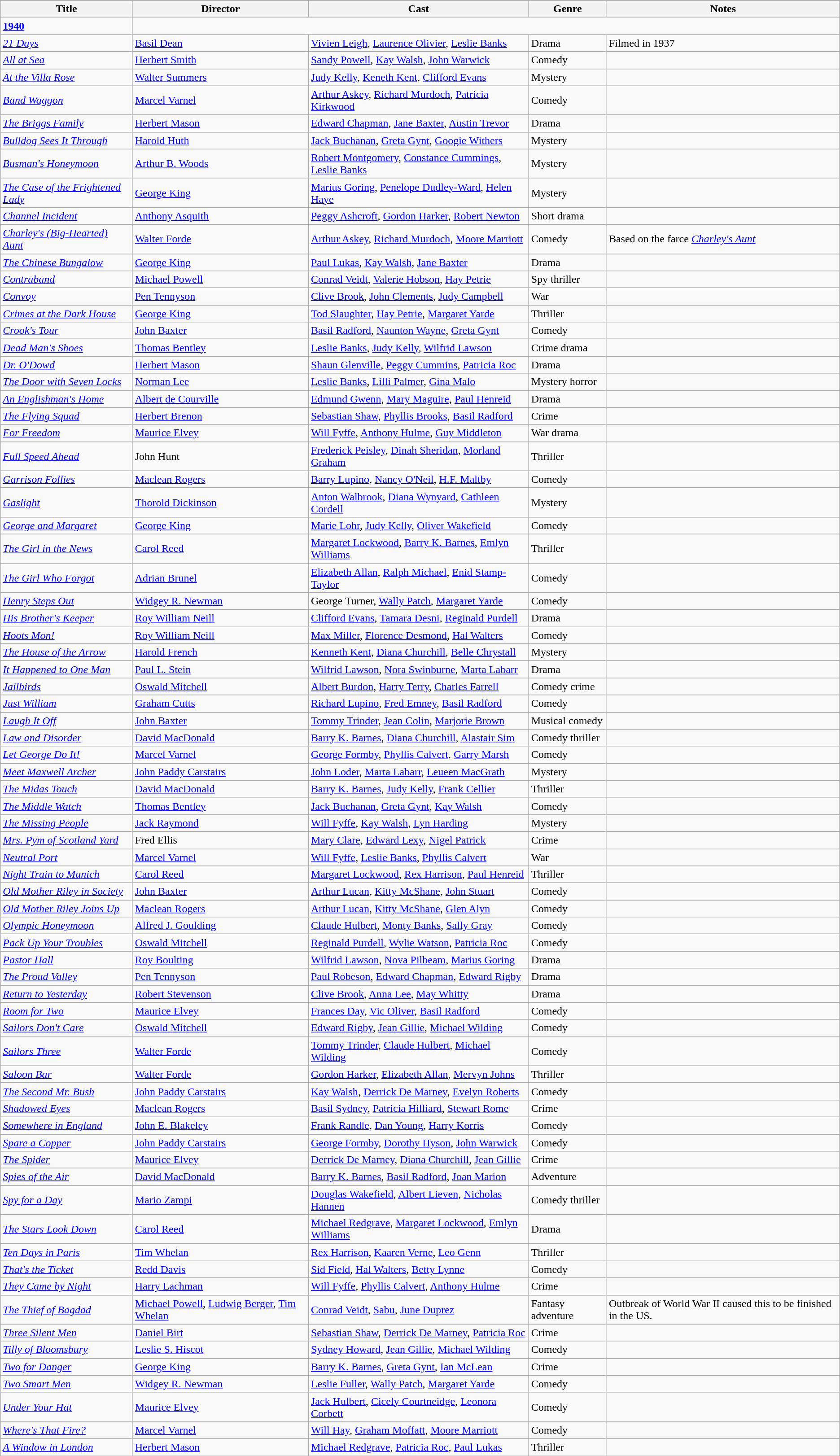<table class="wikitable">
<tr>
</tr>
<tr>
<th>Title</th>
<th>Director</th>
<th>Cast</th>
<th>Genre</th>
<th>Notes</th>
</tr>
<tr>
<td><strong><a href='#'>1940</a></strong></td>
</tr>
<tr>
<td><em><a href='#'>21 Days</a></em></td>
<td><a href='#'>Basil Dean</a></td>
<td><a href='#'>Vivien Leigh</a>, <a href='#'>Laurence Olivier</a>, <a href='#'>Leslie Banks</a></td>
<td>Drama</td>
<td>Filmed in 1937</td>
</tr>
<tr>
<td><em><a href='#'>All at Sea</a></em></td>
<td><a href='#'>Herbert Smith</a></td>
<td><a href='#'>Sandy Powell</a>, <a href='#'>Kay Walsh</a>, <a href='#'>John Warwick</a></td>
<td>Comedy</td>
<td></td>
</tr>
<tr>
<td><em><a href='#'>At the Villa Rose</a></em></td>
<td><a href='#'>Walter Summers</a></td>
<td><a href='#'>Judy Kelly</a>, <a href='#'>Keneth Kent</a>, <a href='#'>Clifford Evans</a></td>
<td>Mystery</td>
<td></td>
</tr>
<tr>
<td><em><a href='#'>Band Waggon</a></em></td>
<td><a href='#'>Marcel Varnel</a></td>
<td><a href='#'>Arthur Askey</a>, <a href='#'>Richard Murdoch</a>, <a href='#'>Patricia Kirkwood</a></td>
<td>Comedy</td>
<td></td>
</tr>
<tr>
<td><em><a href='#'>The Briggs Family</a></em></td>
<td><a href='#'>Herbert Mason</a></td>
<td><a href='#'>Edward Chapman</a>, <a href='#'>Jane Baxter</a>, <a href='#'>Austin Trevor</a></td>
<td>Drama</td>
<td></td>
</tr>
<tr>
<td><em><a href='#'>Bulldog Sees It Through</a></em></td>
<td><a href='#'>Harold Huth</a></td>
<td><a href='#'>Jack Buchanan</a>, <a href='#'>Greta Gynt</a>, <a href='#'>Googie Withers</a></td>
<td>Mystery</td>
<td></td>
</tr>
<tr>
<td><em><a href='#'>Busman's Honeymoon</a></em></td>
<td><a href='#'>Arthur B. Woods</a></td>
<td><a href='#'>Robert Montgomery</a>, <a href='#'>Constance Cummings</a>, <a href='#'>Leslie Banks</a></td>
<td>Mystery</td>
<td></td>
</tr>
<tr>
<td><em><a href='#'>The Case of the Frightened Lady</a></em></td>
<td><a href='#'>George King</a></td>
<td><a href='#'>Marius Goring</a>, <a href='#'>Penelope Dudley-Ward</a>, <a href='#'>Helen Haye</a></td>
<td>Mystery</td>
<td></td>
</tr>
<tr>
<td><em><a href='#'>Channel Incident</a></em></td>
<td><a href='#'>Anthony Asquith</a></td>
<td><a href='#'>Peggy Ashcroft</a>, <a href='#'>Gordon Harker</a>, <a href='#'>Robert Newton</a></td>
<td>Short drama</td>
<td></td>
</tr>
<tr>
<td><em><a href='#'>Charley's (Big-Hearted) Aunt</a></em></td>
<td><a href='#'>Walter Forde</a></td>
<td><a href='#'>Arthur Askey</a>, <a href='#'>Richard Murdoch</a>, <a href='#'>Moore Marriott</a></td>
<td>Comedy</td>
<td>Based on the farce <em><a href='#'>Charley's Aunt</a></em></td>
</tr>
<tr>
<td><em><a href='#'>The Chinese Bungalow</a></em></td>
<td><a href='#'>George King</a></td>
<td><a href='#'>Paul Lukas</a>, <a href='#'>Kay Walsh</a>, <a href='#'>Jane Baxter</a></td>
<td>Drama</td>
<td></td>
</tr>
<tr>
<td><em><a href='#'>Contraband</a></em></td>
<td><a href='#'>Michael Powell</a></td>
<td><a href='#'>Conrad Veidt</a>, <a href='#'>Valerie Hobson</a>, <a href='#'>Hay Petrie</a></td>
<td>Spy thriller</td>
<td></td>
</tr>
<tr>
<td><em><a href='#'>Convoy</a></em></td>
<td><a href='#'>Pen Tennyson</a></td>
<td><a href='#'>Clive Brook</a>, <a href='#'>John Clements</a>, <a href='#'>Judy Campbell</a></td>
<td>War</td>
<td></td>
</tr>
<tr>
<td><em><a href='#'>Crimes at the Dark House</a></em></td>
<td><a href='#'>George King</a></td>
<td><a href='#'>Tod Slaughter</a>, <a href='#'>Hay Petrie</a>, <a href='#'>Margaret Yarde</a></td>
<td>Thriller</td>
<td></td>
</tr>
<tr>
<td><em><a href='#'>Crook's Tour</a></em></td>
<td><a href='#'>John Baxter</a></td>
<td><a href='#'>Basil Radford</a>, <a href='#'>Naunton Wayne</a>, <a href='#'>Greta Gynt</a></td>
<td>Comedy</td>
<td></td>
</tr>
<tr>
<td><em><a href='#'>Dead Man's Shoes</a></em></td>
<td><a href='#'>Thomas Bentley</a></td>
<td><a href='#'>Leslie Banks</a>, <a href='#'>Judy Kelly</a>, <a href='#'>Wilfrid Lawson</a></td>
<td>Crime drama</td>
<td></td>
</tr>
<tr>
<td><em><a href='#'>Dr. O'Dowd</a></em></td>
<td><a href='#'>Herbert Mason</a></td>
<td><a href='#'>Shaun Glenville</a>, <a href='#'>Peggy Cummins</a>, <a href='#'>Patricia Roc</a></td>
<td>Drama</td>
<td></td>
</tr>
<tr>
<td><em><a href='#'>The Door with Seven Locks</a></em></td>
<td><a href='#'>Norman Lee</a></td>
<td><a href='#'>Leslie Banks</a>, <a href='#'>Lilli Palmer</a>, <a href='#'>Gina Malo</a></td>
<td>Mystery horror</td>
<td></td>
</tr>
<tr>
<td><em><a href='#'>An Englishman's Home</a></em></td>
<td><a href='#'>Albert de Courville</a></td>
<td><a href='#'>Edmund Gwenn</a>, <a href='#'>Mary Maguire</a>, <a href='#'>Paul Henreid</a></td>
<td>Drama</td>
<td></td>
</tr>
<tr>
<td><em><a href='#'>The Flying Squad</a></em></td>
<td><a href='#'>Herbert Brenon</a></td>
<td><a href='#'>Sebastian Shaw</a>, <a href='#'>Phyllis Brooks</a>, <a href='#'>Basil Radford</a></td>
<td>Crime</td>
<td></td>
</tr>
<tr>
<td><em><a href='#'>For Freedom</a></em></td>
<td><a href='#'>Maurice Elvey</a></td>
<td><a href='#'>Will Fyffe</a>, <a href='#'>Anthony Hulme</a>, <a href='#'>Guy Middleton</a></td>
<td>War drama</td>
<td></td>
</tr>
<tr>
<td><em><a href='#'>Full Speed Ahead</a></em></td>
<td>John Hunt</td>
<td><a href='#'>Frederick Peisley</a>, <a href='#'>Dinah Sheridan</a>, <a href='#'>Morland Graham</a></td>
<td>Thriller</td>
<td></td>
</tr>
<tr>
<td><em><a href='#'>Garrison Follies</a></em></td>
<td><a href='#'>Maclean Rogers</a></td>
<td><a href='#'>Barry Lupino</a>, <a href='#'>Nancy O'Neil</a>, <a href='#'>H.F. Maltby</a></td>
<td>Comedy</td>
<td></td>
</tr>
<tr>
<td><em><a href='#'>Gaslight</a></em></td>
<td><a href='#'>Thorold Dickinson</a></td>
<td><a href='#'>Anton Walbrook</a>, <a href='#'>Diana Wynyard</a>, <a href='#'>Cathleen Cordell</a></td>
<td>Mystery</td>
<td></td>
</tr>
<tr>
<td><em><a href='#'>George and Margaret</a></em></td>
<td><a href='#'>George King</a></td>
<td><a href='#'>Marie Lohr</a>, <a href='#'>Judy Kelly</a>, <a href='#'>Oliver Wakefield</a></td>
<td>Comedy</td>
<td></td>
</tr>
<tr>
<td><em><a href='#'>The Girl in the News</a></em></td>
<td><a href='#'>Carol Reed</a></td>
<td><a href='#'>Margaret Lockwood</a>, <a href='#'>Barry K. Barnes</a>, <a href='#'>Emlyn Williams</a></td>
<td>Thriller</td>
<td></td>
</tr>
<tr>
<td><em><a href='#'>The Girl Who Forgot</a></em></td>
<td><a href='#'>Adrian Brunel</a></td>
<td><a href='#'>Elizabeth Allan</a>, <a href='#'>Ralph Michael</a>, <a href='#'>Enid Stamp-Taylor</a></td>
<td>Comedy</td>
<td></td>
</tr>
<tr>
<td><em><a href='#'>Henry Steps Out</a></em></td>
<td><a href='#'>Widgey R. Newman</a></td>
<td>George Turner, <a href='#'>Wally Patch</a>, <a href='#'>Margaret Yarde</a></td>
<td>Comedy</td>
<td></td>
</tr>
<tr>
<td><em><a href='#'>His Brother's Keeper</a></em></td>
<td><a href='#'>Roy William Neill</a></td>
<td><a href='#'>Clifford Evans</a>, <a href='#'>Tamara Desni</a>, <a href='#'>Reginald Purdell</a></td>
<td>Drama</td>
<td></td>
</tr>
<tr>
<td><em><a href='#'>Hoots Mon!</a></em></td>
<td><a href='#'>Roy William Neill</a></td>
<td><a href='#'>Max Miller</a>, <a href='#'>Florence Desmond</a>, <a href='#'>Hal Walters</a></td>
<td>Comedy</td>
<td></td>
</tr>
<tr>
<td><em><a href='#'>The House of the Arrow</a></em></td>
<td><a href='#'>Harold French</a></td>
<td><a href='#'>Kenneth Kent</a>, <a href='#'>Diana Churchill</a>, <a href='#'>Belle Chrystall</a></td>
<td>Mystery</td>
<td></td>
</tr>
<tr>
<td><em><a href='#'>It Happened to One Man</a></em></td>
<td><a href='#'>Paul L. Stein</a></td>
<td><a href='#'>Wilfrid Lawson</a>, <a href='#'>Nora Swinburne</a>, <a href='#'>Marta Labarr</a></td>
<td>Drama</td>
<td></td>
</tr>
<tr>
<td><em><a href='#'>Jailbirds</a></em></td>
<td><a href='#'>Oswald Mitchell</a></td>
<td><a href='#'>Albert Burdon</a>, <a href='#'>Harry Terry</a>, <a href='#'>Charles Farrell</a></td>
<td>Comedy crime</td>
<td></td>
</tr>
<tr>
<td><em><a href='#'>Just William</a></em></td>
<td><a href='#'>Graham Cutts</a></td>
<td><a href='#'>Richard Lupino</a>, <a href='#'>Fred Emney</a>, <a href='#'>Basil Radford</a></td>
<td>Comedy</td>
<td></td>
</tr>
<tr>
<td><em><a href='#'>Laugh It Off</a></em></td>
<td><a href='#'>John Baxter</a></td>
<td><a href='#'>Tommy Trinder</a>, <a href='#'>Jean Colin</a>, <a href='#'>Marjorie Brown</a></td>
<td>Musical comedy</td>
<td></td>
</tr>
<tr>
<td><em><a href='#'>Law and Disorder</a></em></td>
<td><a href='#'>David MacDonald</a></td>
<td><a href='#'>Barry K. Barnes</a>, <a href='#'>Diana Churchill</a>, <a href='#'>Alastair Sim</a></td>
<td>Comedy thriller</td>
<td></td>
</tr>
<tr>
<td><em><a href='#'>Let George Do It!</a></em></td>
<td><a href='#'>Marcel Varnel</a></td>
<td><a href='#'>George Formby</a>, <a href='#'>Phyllis Calvert</a>, <a href='#'>Garry Marsh</a></td>
<td>Comedy</td>
<td></td>
</tr>
<tr>
<td><em><a href='#'>Meet Maxwell Archer</a></em></td>
<td><a href='#'>John Paddy Carstairs</a></td>
<td><a href='#'>John Loder</a>, <a href='#'>Marta Labarr</a>, <a href='#'>Leueen MacGrath</a></td>
<td>Mystery</td>
<td></td>
</tr>
<tr>
<td><em><a href='#'>The Midas Touch</a></em></td>
<td><a href='#'>David MacDonald</a></td>
<td><a href='#'>Barry K. Barnes</a>, <a href='#'>Judy Kelly</a>, <a href='#'>Frank Cellier</a></td>
<td>Thriller</td>
<td></td>
</tr>
<tr>
<td><em><a href='#'>The Middle Watch</a></em></td>
<td><a href='#'>Thomas Bentley</a></td>
<td><a href='#'>Jack Buchanan</a>, <a href='#'>Greta Gynt</a>, <a href='#'>Kay Walsh</a></td>
<td>Comedy</td>
<td></td>
</tr>
<tr>
<td><em><a href='#'>The Missing People</a></em></td>
<td><a href='#'>Jack Raymond</a></td>
<td><a href='#'>Will Fyffe</a>, <a href='#'>Kay Walsh</a>, <a href='#'>Lyn Harding</a></td>
<td>Mystery</td>
<td></td>
</tr>
<tr>
<td><em><a href='#'>Mrs. Pym of Scotland Yard</a></em></td>
<td>Fred Ellis</td>
<td><a href='#'>Mary Clare</a>, <a href='#'>Edward Lexy</a>, <a href='#'>Nigel Patrick</a></td>
<td>Crime</td>
<td></td>
</tr>
<tr>
<td><em><a href='#'>Neutral Port</a></em></td>
<td><a href='#'>Marcel Varnel</a></td>
<td><a href='#'>Will Fyffe</a>, <a href='#'>Leslie Banks</a>, <a href='#'>Phyllis Calvert</a></td>
<td>War</td>
<td></td>
</tr>
<tr>
<td><em><a href='#'>Night Train to Munich</a></em></td>
<td><a href='#'>Carol Reed</a></td>
<td><a href='#'>Margaret Lockwood</a>, <a href='#'>Rex Harrison</a>, <a href='#'>Paul Henreid</a></td>
<td>Thriller</td>
<td></td>
</tr>
<tr>
<td><em><a href='#'>Old Mother Riley in Society</a></em></td>
<td><a href='#'>John Baxter</a></td>
<td><a href='#'>Arthur Lucan</a>, <a href='#'>Kitty McShane</a>, <a href='#'>John Stuart</a></td>
<td>Comedy</td>
<td></td>
</tr>
<tr>
<td><em><a href='#'>Old Mother Riley Joins Up</a></em></td>
<td><a href='#'>Maclean Rogers</a></td>
<td><a href='#'>Arthur Lucan</a>, <a href='#'>Kitty McShane</a>, <a href='#'>Glen Alyn</a></td>
<td>Comedy</td>
<td></td>
</tr>
<tr>
<td><em><a href='#'>Olympic Honeymoon</a></em></td>
<td><a href='#'>Alfred J. Goulding</a></td>
<td><a href='#'>Claude Hulbert</a>, <a href='#'>Monty Banks</a>, <a href='#'>Sally Gray</a></td>
<td>Comedy</td>
<td></td>
</tr>
<tr>
<td><em><a href='#'>Pack Up Your Troubles</a></em></td>
<td><a href='#'>Oswald Mitchell</a></td>
<td><a href='#'>Reginald Purdell</a>, <a href='#'>Wylie Watson</a>, <a href='#'>Patricia Roc</a></td>
<td>Comedy</td>
<td></td>
</tr>
<tr>
<td><em><a href='#'>Pastor Hall</a></em></td>
<td><a href='#'>Roy Boulting</a></td>
<td><a href='#'>Wilfrid Lawson</a>, <a href='#'>Nova Pilbeam</a>, <a href='#'>Marius Goring</a></td>
<td>Drama</td>
<td></td>
</tr>
<tr>
<td><em><a href='#'>The Proud Valley</a></em></td>
<td><a href='#'>Pen Tennyson</a></td>
<td><a href='#'>Paul Robeson</a>, <a href='#'>Edward Chapman</a>, <a href='#'>Edward Rigby</a></td>
<td>Drama</td>
<td></td>
</tr>
<tr>
<td><em><a href='#'>Return to Yesterday</a></em></td>
<td><a href='#'>Robert Stevenson</a></td>
<td><a href='#'>Clive Brook</a>, <a href='#'>Anna Lee</a>, <a href='#'>May Whitty</a></td>
<td>Drama</td>
<td></td>
</tr>
<tr>
<td><em><a href='#'>Room for Two</a></em></td>
<td><a href='#'>Maurice Elvey</a></td>
<td><a href='#'>Frances Day</a>, <a href='#'>Vic Oliver</a>, <a href='#'>Basil Radford</a></td>
<td>Comedy</td>
<td></td>
</tr>
<tr>
<td><em><a href='#'>Sailors Don't Care</a></em></td>
<td><a href='#'>Oswald Mitchell</a></td>
<td><a href='#'>Edward Rigby</a>, <a href='#'>Jean Gillie</a>, <a href='#'>Michael Wilding</a></td>
<td>Comedy</td>
<td></td>
</tr>
<tr>
<td><em><a href='#'>Sailors Three</a></em></td>
<td><a href='#'>Walter Forde</a></td>
<td><a href='#'>Tommy Trinder</a>, <a href='#'>Claude Hulbert</a>, <a href='#'>Michael Wilding</a></td>
<td>Comedy</td>
<td></td>
</tr>
<tr>
<td><em><a href='#'>Saloon Bar</a></em></td>
<td><a href='#'>Walter Forde</a></td>
<td><a href='#'>Gordon Harker</a>, <a href='#'>Elizabeth Allan</a>, <a href='#'>Mervyn Johns</a></td>
<td>Thriller</td>
<td></td>
</tr>
<tr>
<td><em><a href='#'>The Second Mr. Bush</a></em></td>
<td><a href='#'>John Paddy Carstairs</a></td>
<td><a href='#'>Kay Walsh</a>, <a href='#'>Derrick De Marney</a>, <a href='#'>Evelyn Roberts</a></td>
<td>Comedy</td>
<td></td>
</tr>
<tr>
<td><em><a href='#'>Shadowed Eyes</a></em></td>
<td><a href='#'>Maclean Rogers</a></td>
<td><a href='#'>Basil Sydney</a>, <a href='#'>Patricia Hilliard</a>, <a href='#'>Stewart Rome</a></td>
<td>Crime</td>
<td></td>
</tr>
<tr>
<td><em><a href='#'>Somewhere in England</a></em></td>
<td><a href='#'>John E. Blakeley</a></td>
<td><a href='#'>Frank Randle</a>, <a href='#'>Dan Young</a>, <a href='#'>Harry Korris</a></td>
<td>Comedy</td>
<td></td>
</tr>
<tr>
<td><em><a href='#'>Spare a Copper</a></em></td>
<td><a href='#'>John Paddy Carstairs</a></td>
<td><a href='#'>George Formby</a>, <a href='#'>Dorothy Hyson</a>, <a href='#'>John Warwick</a></td>
<td>Comedy</td>
<td></td>
</tr>
<tr>
<td><em><a href='#'>The Spider</a></em></td>
<td><a href='#'>Maurice Elvey</a></td>
<td><a href='#'>Derrick De Marney</a>, <a href='#'>Diana Churchill</a>, <a href='#'>Jean Gillie</a></td>
<td>Crime</td>
<td></td>
</tr>
<tr>
<td><em><a href='#'>Spies of the Air</a></em></td>
<td><a href='#'>David MacDonald</a></td>
<td><a href='#'>Barry K. Barnes</a>, <a href='#'>Basil Radford</a>, <a href='#'>Joan Marion</a></td>
<td>Adventure</td>
<td></td>
</tr>
<tr>
<td><em><a href='#'>Spy for a Day</a></em></td>
<td><a href='#'>Mario Zampi</a></td>
<td><a href='#'>Douglas Wakefield</a>, <a href='#'>Albert Lieven</a>, <a href='#'>Nicholas Hannen</a></td>
<td>Comedy thriller</td>
<td></td>
</tr>
<tr>
<td><em><a href='#'>The Stars Look Down</a></em></td>
<td><a href='#'>Carol Reed</a></td>
<td><a href='#'>Michael Redgrave</a>, <a href='#'>Margaret Lockwood</a>, <a href='#'>Emlyn Williams</a></td>
<td>Drama</td>
<td></td>
</tr>
<tr>
<td><em><a href='#'>Ten Days in Paris</a></em></td>
<td><a href='#'>Tim Whelan</a></td>
<td><a href='#'>Rex Harrison</a>, <a href='#'>Kaaren Verne</a>, <a href='#'>Leo Genn</a></td>
<td>Thriller</td>
<td></td>
</tr>
<tr>
<td><em><a href='#'>That's the Ticket</a></em></td>
<td><a href='#'>Redd Davis</a></td>
<td><a href='#'>Sid Field</a>, <a href='#'>Hal Walters</a>, <a href='#'>Betty Lynne</a></td>
<td>Comedy</td>
<td></td>
</tr>
<tr>
<td><em><a href='#'>They Came by Night</a></em></td>
<td><a href='#'>Harry Lachman</a></td>
<td><a href='#'>Will Fyffe</a>, <a href='#'>Phyllis Calvert</a>, <a href='#'>Anthony Hulme</a></td>
<td>Crime</td>
<td></td>
</tr>
<tr>
<td><em><a href='#'>The Thief of Bagdad</a></em></td>
<td><a href='#'>Michael Powell</a>, <a href='#'>Ludwig Berger</a>, <a href='#'>Tim Whelan</a></td>
<td><a href='#'>Conrad Veidt</a>, <a href='#'>Sabu</a>, <a href='#'>June Duprez</a></td>
<td>Fantasy adventure</td>
<td>Outbreak of World War II caused this to be finished in the US.</td>
</tr>
<tr>
<td><em><a href='#'>Three Silent Men</a></em></td>
<td><a href='#'>Daniel Birt</a></td>
<td><a href='#'>Sebastian Shaw</a>, <a href='#'>Derrick De Marney</a>, <a href='#'>Patricia Roc</a></td>
<td>Crime</td>
<td></td>
</tr>
<tr>
<td><em><a href='#'>Tilly of Bloomsbury</a></em></td>
<td><a href='#'>Leslie S. Hiscot</a></td>
<td><a href='#'>Sydney Howard</a>, <a href='#'>Jean Gillie</a>, <a href='#'>Michael Wilding</a></td>
<td>Comedy</td>
<td></td>
</tr>
<tr>
<td><em><a href='#'>Two for Danger</a></em></td>
<td><a href='#'>George King</a></td>
<td><a href='#'>Barry K. Barnes</a>, <a href='#'>Greta Gynt</a>, <a href='#'>Ian McLean</a></td>
<td>Crime</td>
<td></td>
</tr>
<tr>
<td><em><a href='#'>Two Smart Men</a></em></td>
<td><a href='#'>Widgey R. Newman</a></td>
<td><a href='#'>Leslie Fuller</a>, <a href='#'>Wally Patch</a>, <a href='#'>Margaret Yarde</a></td>
<td>Comedy</td>
<td></td>
</tr>
<tr>
<td><em><a href='#'>Under Your Hat</a></em></td>
<td><a href='#'>Maurice Elvey</a></td>
<td><a href='#'>Jack Hulbert</a>, <a href='#'>Cicely Courtneidge</a>, <a href='#'>Leonora Corbett</a></td>
<td>Comedy</td>
<td></td>
</tr>
<tr>
<td><em><a href='#'>Where's That Fire?</a></em></td>
<td><a href='#'>Marcel Varnel</a></td>
<td><a href='#'>Will Hay</a>, <a href='#'>Graham Moffatt</a>, <a href='#'>Moore Marriott</a></td>
<td>Comedy</td>
<td></td>
</tr>
<tr>
<td><em><a href='#'>A Window in London</a></em></td>
<td><a href='#'>Herbert Mason</a></td>
<td><a href='#'>Michael Redgrave</a>, <a href='#'>Patricia Roc</a>, <a href='#'>Paul Lukas</a></td>
<td>Thriller</td>
<td></td>
</tr>
<tr>
</tr>
</table>
